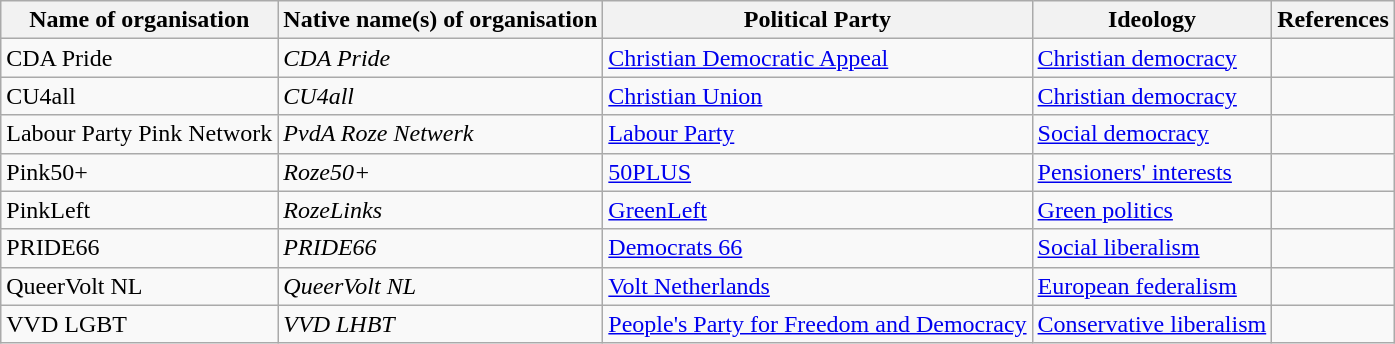<table class="wikitable">
<tr>
<th>Name of organisation</th>
<th>Native name(s) of organisation</th>
<th>Political Party</th>
<th>Ideology</th>
<th>References</th>
</tr>
<tr>
<td>CDA Pride</td>
<td><em>CDA Pride</em></td>
<td><a href='#'>Christian Democratic Appeal</a></td>
<td><a href='#'>Christian democracy</a></td>
<td></td>
</tr>
<tr>
<td>CU4all</td>
<td><em>CU4all</em></td>
<td><a href='#'>Christian Union</a></td>
<td><a href='#'>Christian democracy</a></td>
<td></td>
</tr>
<tr>
<td>Labour Party Pink Network</td>
<td><em>PvdA Roze Netwerk</em></td>
<td><a href='#'>Labour Party</a></td>
<td><a href='#'>Social democracy</a></td>
<td></td>
</tr>
<tr>
<td>Pink50+</td>
<td><em>Roze50+</em></td>
<td><a href='#'>50PLUS</a></td>
<td><a href='#'>Pensioners' interests</a></td>
<td></td>
</tr>
<tr>
<td>PinkLeft</td>
<td><em>RozeLinks</em></td>
<td><a href='#'>GreenLeft</a></td>
<td><a href='#'>Green politics</a></td>
<td></td>
</tr>
<tr>
<td>PRIDE66</td>
<td><em>PRIDE66</em></td>
<td><a href='#'>Democrats 66</a></td>
<td><a href='#'>Social liberalism</a></td>
<td></td>
</tr>
<tr>
<td>QueerVolt NL</td>
<td><em>QueerVolt NL</em></td>
<td><a href='#'>Volt Netherlands</a></td>
<td><a href='#'>European federalism</a></td>
<td></td>
</tr>
<tr>
<td>VVD LGBT</td>
<td><em>VVD LHBT</em></td>
<td><a href='#'>People's Party for Freedom and Democracy</a></td>
<td><a href='#'>Conservative liberalism</a></td>
<td></td>
</tr>
</table>
